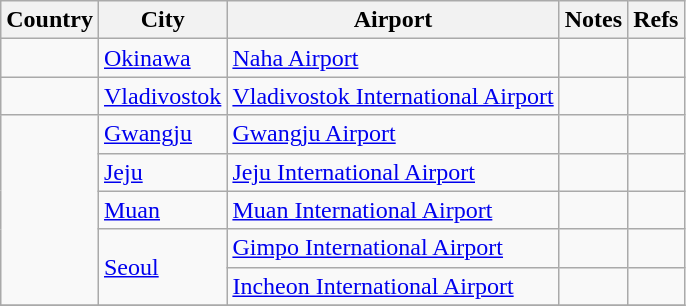<table class="wikitable sortable">
<tr>
<th>Country</th>
<th>City</th>
<th>Airport</th>
<th>Notes</th>
<th>Refs</th>
</tr>
<tr>
<td></td>
<td><a href='#'>Okinawa</a></td>
<td><a href='#'>Naha Airport</a></td>
<td></td>
<td align=center></td>
</tr>
<tr>
<td></td>
<td><a href='#'>Vladivostok</a></td>
<td><a href='#'>Vladivostok International Airport</a></td>
<td></td>
<td align=center></td>
</tr>
<tr>
<td rowspan="5"></td>
<td><a href='#'>Gwangju</a></td>
<td><a href='#'>Gwangju Airport</a></td>
<td></td>
<td align=center></td>
</tr>
<tr>
<td><a href='#'>Jeju</a></td>
<td><a href='#'>Jeju International Airport</a></td>
<td align=center></td>
<td align=center></td>
</tr>
<tr>
<td><a href='#'>Muan</a></td>
<td><a href='#'>Muan International Airport</a></td>
<td></td>
<td align=center></td>
</tr>
<tr>
<td rowspan=2><a href='#'>Seoul</a></td>
<td><a href='#'>Gimpo International Airport</a></td>
<td align=center></td>
<td align=center></td>
</tr>
<tr>
<td><a href='#'>Incheon International Airport</a></td>
<td></td>
<td align=center></td>
</tr>
<tr>
</tr>
</table>
